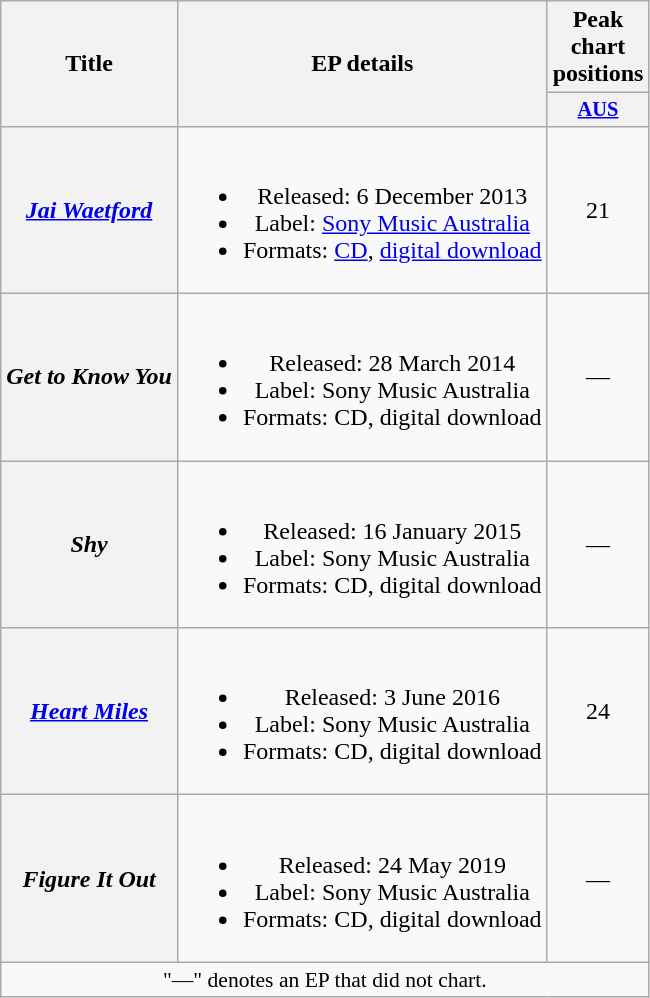<table class="wikitable plainrowheaders" style="text-align:center;">
<tr>
<th scope="col" rowspan="2">Title</th>
<th scope="col" rowspan="2">EP details</th>
<th scope="col" colspan="1">Peak chart positions</th>
</tr>
<tr>
<th scope="col" style="width:3em;font-size:85%;"><a href='#'>AUS</a><br></th>
</tr>
<tr>
<th scope="row"><em><a href='#'>Jai Waetford</a></em></th>
<td><br><ul><li>Released: 6 December 2013</li><li>Label: <a href='#'>Sony Music Australia</a></li><li>Formats: <a href='#'>CD</a>, <a href='#'>digital download</a></li></ul></td>
<td>21</td>
</tr>
<tr>
<th scope="row"><em>Get to Know You</em></th>
<td><br><ul><li>Released: 28 March 2014</li><li>Label: Sony Music Australia</li><li>Formats: CD, digital download</li></ul></td>
<td>—</td>
</tr>
<tr>
<th scope="row"><em>Shy</em></th>
<td><br><ul><li>Released: 16 January 2015</li><li>Label: Sony Music Australia</li><li>Formats: CD, digital download</li></ul></td>
<td>—</td>
</tr>
<tr>
<th scope="row"><em><a href='#'>Heart Miles</a></em></th>
<td><br><ul><li>Released: 3 June 2016</li><li>Label: Sony Music Australia</li><li>Formats: CD, digital download</li></ul></td>
<td>24</td>
</tr>
<tr>
<th scope="row"><em>Figure It Out</em></th>
<td><br><ul><li>Released: 24 May 2019</li><li>Label: Sony Music Australia</li><li>Formats: CD, digital download</li></ul></td>
<td>—</td>
</tr>
<tr>
<td colspan="3" style="font-size:90%">"—" denotes an EP that did not chart.</td>
</tr>
</table>
